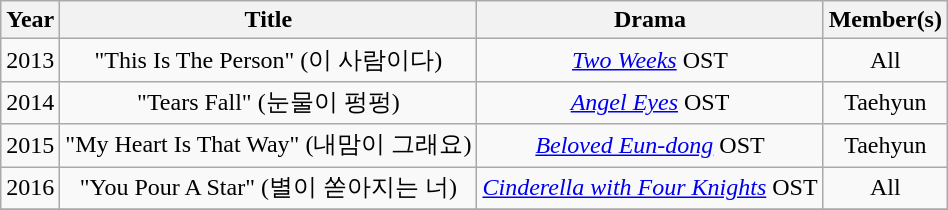<table class="wikitable" style="text-align:center;">
<tr>
<th>Year</th>
<th>Title</th>
<th>Drama</th>
<th>Member(s)</th>
</tr>
<tr>
<td>2013</td>
<td>"This Is The Person" (이 사람이다)</td>
<td><em><a href='#'>Two Weeks</a></em> OST</td>
<td>All</td>
</tr>
<tr>
<td>2014</td>
<td>"Tears Fall" (눈물이 펑펑)</td>
<td><em><a href='#'>Angel Eyes</a></em> OST</td>
<td>Taehyun</td>
</tr>
<tr>
<td>2015</td>
<td>"My Heart Is That Way" (내맘이 그래요)</td>
<td><em><a href='#'>Beloved Eun-dong</a></em> OST</td>
<td>Taehyun</td>
</tr>
<tr>
<td>2016</td>
<td>"You Pour A Star" (별이 쏟아지는 너)</td>
<td><em><a href='#'>Cinderella with Four Knights</a></em> OST</td>
<td>All</td>
</tr>
<tr>
</tr>
</table>
